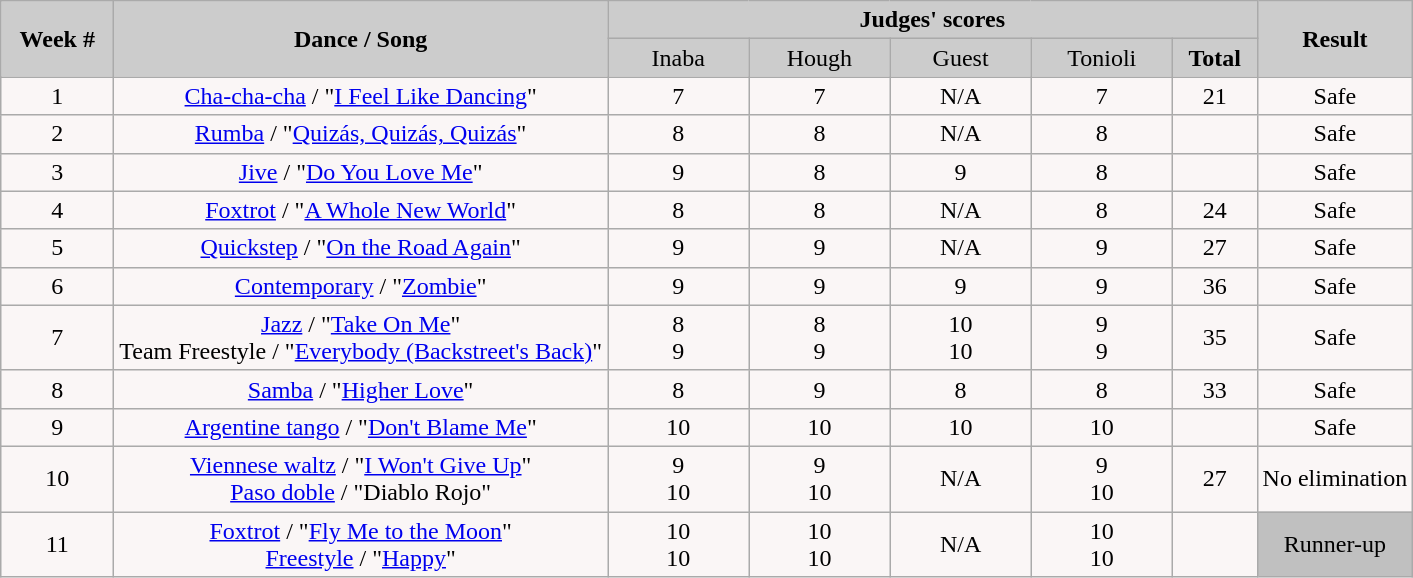<table class="wikitable" style="text-align: center;">
<tr>
<td rowspan="2" bgcolor="#CCCCCC" width="8%" align="Center"><strong>Week #</strong></td>
<td rowspan="2" bgcolor="#CCCCCC" align="Center"><strong>Dance / Song</strong></td>
<td colspan="5" bgcolor="#CCCCCC" align="Center"><strong>Judges' scores</strong></td>
<td rowspan="2" bgcolor="#CCCCCC" align="Center"><strong>Result</strong></td>
</tr>
<tr>
<td bgcolor="#CCCCCC" width="10%" align="center">Inaba</td>
<td bgcolor="#CCCCCC" width="10%" align="center">Hough</td>
<td bgcolor="#CCCCCC" width="10%" align="center">Guest</td>
<td bgcolor="#CCCCCC" width="10%" align="center">Tonioli</td>
<td bgcolor="#CCCCCC" width="6%" align="center"><strong>Total</strong></td>
</tr>
<tr align="center" bgcolor="#FAF6F6">
<td>1</td>
<td><a href='#'>Cha-cha-cha</a> / "<a href='#'>I Feel Like Dancing</a>"</td>
<td>7</td>
<td>7</td>
<td>N/A</td>
<td>7</td>
<td>21</td>
<td>Safe</td>
</tr>
<tr align="center" bgcolor="#FAF6F6">
<td>2</td>
<td><a href='#'>Rumba</a> / "<a href='#'>Quizás, Quizás, Quizás</a>"</td>
<td>8</td>
<td>8</td>
<td>N/A</td>
<td>8</td>
<td></td>
<td>Safe</td>
</tr>
<tr align="center" bgcolor="#FAF6F6">
<td>3</td>
<td><a href='#'>Jive</a> / "<a href='#'>Do You Love Me</a>"</td>
<td>9</td>
<td>8</td>
<td>9</td>
<td>8</td>
<td></td>
<td>Safe</td>
</tr>
<tr align="center" bgcolor="#FAF6F6">
<td>4</td>
<td><a href='#'>Foxtrot</a> / "<a href='#'>A Whole New World</a>"</td>
<td>8</td>
<td>8</td>
<td>N/A</td>
<td>8</td>
<td>24</td>
<td>Safe</td>
</tr>
<tr align="center" bgcolor="#FAF6F6">
<td>5</td>
<td><a href='#'>Quickstep</a> / "<a href='#'>On the Road Again</a>"</td>
<td>9</td>
<td>9</td>
<td>N/A</td>
<td>9</td>
<td>27</td>
<td>Safe</td>
</tr>
<tr align="center" bgcolor="#FAF6F6">
<td>6</td>
<td><a href='#'>Contemporary</a> / "<a href='#'>Zombie</a>"</td>
<td>9</td>
<td>9</td>
<td>9</td>
<td>9</td>
<td>36</td>
<td>Safe</td>
</tr>
<tr align="center" bgcolor="#FAF6F6">
<td>7</td>
<td><a href='#'>Jazz</a> / "<a href='#'>Take On Me</a>" <br> Team Freestyle / "<a href='#'>Everybody (Backstreet's Back)</a>"</td>
<td>8<br>9</td>
<td>8<br>9</td>
<td>10<br>10</td>
<td>9<br>9</td>
<td>35<br></td>
<td>Safe</td>
</tr>
<tr align="center" bgcolor="#FAF6F6">
<td>8</td>
<td><a href='#'>Samba</a> / "<a href='#'>Higher Love</a>"</td>
<td>8</td>
<td>9</td>
<td>8</td>
<td>8</td>
<td>33</td>
<td>Safe</td>
</tr>
<tr align="center" bgcolor="#FAF6F6">
<td>9</td>
<td><a href='#'>Argentine tango</a> / "<a href='#'>Don't Blame Me</a>"</td>
<td>10</td>
<td>10</td>
<td>10</td>
<td>10</td>
<td></td>
<td>Safe</td>
</tr>
<tr align="center" bgcolor="#FAF6F6">
<td>10</td>
<td><a href='#'>Viennese waltz</a> / "<a href='#'>I Won't Give Up</a>" <br> <a href='#'>Paso doble</a> / "Diablo Rojo"</td>
<td>9<br>10</td>
<td>9<br>10</td>
<td>N/A</td>
<td>9<br>10</td>
<td>27<br></td>
<td>No elimination</td>
</tr>
<tr align="center" bgcolor="#FAF6F6">
<td>11</td>
<td><a href='#'>Foxtrot</a> / "<a href='#'>Fly Me to the Moon</a>" <br> <a href='#'>Freestyle</a> / "<a href='#'>Happy</a>"</td>
<td>10<br>10</td>
<td>10<br>10</td>
<td>N/A</td>
<td>10<br>10</td>
<td><br></td>
<td bgcolor=silver>Runner-up</td>
</tr>
</table>
